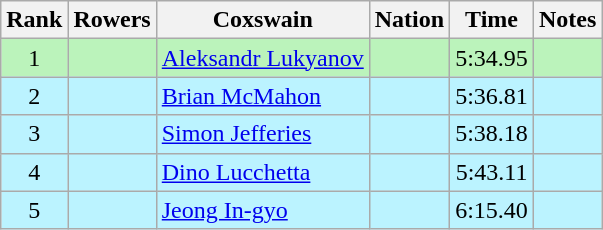<table class="wikitable sortable" style="text-align:center">
<tr>
<th>Rank</th>
<th>Rowers</th>
<th>Coxswain</th>
<th>Nation</th>
<th>Time</th>
<th>Notes</th>
</tr>
<tr bgcolor=bbf3bb>
<td>1</td>
<td align=left data-sort-value="But, Veniamin"></td>
<td align=left data-sort-value="Lukyanov, Aleksandr"><a href='#'>Aleksandr Lukyanov</a></td>
<td align=left></td>
<td>5:34.95</td>
<td></td>
</tr>
<tr bgcolor=bbf3ff>
<td>2</td>
<td align=left data-sort-value="Crosby, Andrew"></td>
<td align=left data-sort-value="McMahon, Brian"><a href='#'>Brian McMahon</a></td>
<td align=left></td>
<td>5:36.81</td>
<td></td>
</tr>
<tr bgcolor=bbf3ff>
<td>3</td>
<td align=left data-sort-value="Beaumont, Peter"></td>
<td align=left data-sort-value="Jefferies, Simon"><a href='#'>Simon Jefferies</a></td>
<td align=left></td>
<td>5:38.18</td>
<td></td>
</tr>
<tr bgcolor=bbf3ff>
<td>4</td>
<td align=left data-sort-value="Baldacci, Antonio"></td>
<td align=left data-sort-value="Lucchetta, Dino"><a href='#'>Dino Lucchetta</a></td>
<td align=left></td>
<td>5:43.11</td>
<td></td>
</tr>
<tr bgcolor=bbf3ff>
<td>5</td>
<td align=left></td>
<td align=left><a href='#'>Jeong In-gyo</a></td>
<td align=left></td>
<td>6:15.40</td>
<td></td>
</tr>
</table>
